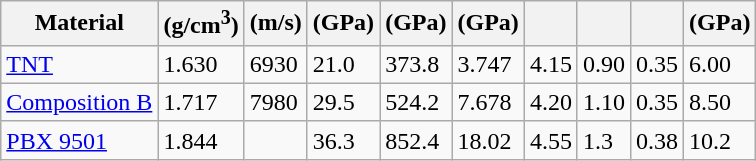<table class="wikitable centre">
<tr>
<th>Material</th>
<th> (g/cm<sup>3</sup>)</th>
<th> (m/s)</th>
<th> (GPa)</th>
<th> (GPa)</th>
<th> (GPa)</th>
<th></th>
<th></th>
<th></th>
<th> (GPa)</th>
</tr>
<tr>
<td><a href='#'>TNT</a></td>
<td>1.630</td>
<td>6930</td>
<td>21.0</td>
<td>373.8</td>
<td>3.747</td>
<td>4.15</td>
<td>0.90</td>
<td>0.35</td>
<td>6.00</td>
</tr>
<tr>
<td><a href='#'>Composition B</a></td>
<td>1.717</td>
<td>7980</td>
<td>29.5</td>
<td>524.2</td>
<td>7.678</td>
<td>4.20</td>
<td>1.10</td>
<td>0.35</td>
<td>8.50</td>
</tr>
<tr>
<td><a href='#'>PBX 9501</a></td>
<td>1.844</td>
<td></td>
<td>36.3</td>
<td>852.4</td>
<td>18.02</td>
<td>4.55</td>
<td>1.3</td>
<td>0.38</td>
<td>10.2</td>
</tr>
</table>
